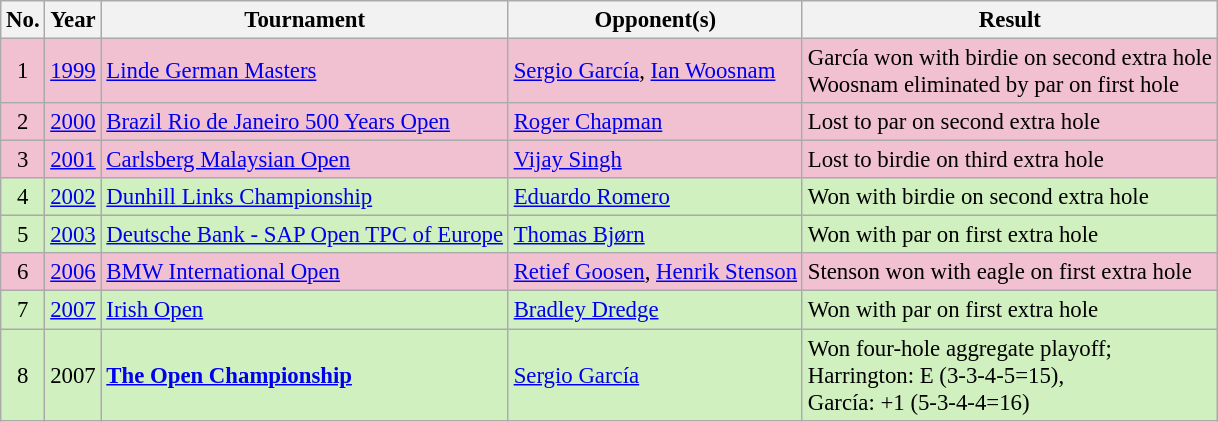<table class="wikitable" style="font-size:95%;">
<tr>
<th>No.</th>
<th>Year</th>
<th>Tournament</th>
<th>Opponent(s)</th>
<th>Result</th>
</tr>
<tr style="background:#F2C1D1;">
<td align=center>1</td>
<td><a href='#'>1999</a></td>
<td><a href='#'>Linde German Masters</a></td>
<td> <a href='#'>Sergio García</a>,  <a href='#'>Ian Woosnam</a></td>
<td>García won with birdie on second extra hole<br>Woosnam eliminated by par on first hole</td>
</tr>
<tr style="background:#F2C1D1;">
<td align=center>2</td>
<td><a href='#'>2000</a></td>
<td><a href='#'>Brazil Rio de Janeiro 500 Years Open</a></td>
<td> <a href='#'>Roger Chapman</a></td>
<td>Lost to par on second extra hole</td>
</tr>
<tr style="background:#F2C1D1;">
<td align=center>3</td>
<td><a href='#'>2001</a></td>
<td><a href='#'>Carlsberg Malaysian Open</a></td>
<td> <a href='#'>Vijay Singh</a></td>
<td>Lost to birdie on third extra hole</td>
</tr>
<tr style="background:#D0F0C0;">
<td align=center>4</td>
<td><a href='#'>2002</a></td>
<td><a href='#'>Dunhill Links Championship</a></td>
<td> <a href='#'>Eduardo Romero</a></td>
<td>Won with birdie on second extra hole</td>
</tr>
<tr style="background:#D0F0C0;">
<td align=center>5</td>
<td><a href='#'>2003</a></td>
<td><a href='#'>Deutsche Bank - SAP Open TPC of Europe</a></td>
<td> <a href='#'>Thomas Bjørn</a></td>
<td>Won with par on first extra hole</td>
</tr>
<tr style="background:#F2C1D1;">
<td align=center>6</td>
<td><a href='#'>2006</a></td>
<td><a href='#'>BMW International Open</a></td>
<td> <a href='#'>Retief Goosen</a>,  <a href='#'>Henrik Stenson</a></td>
<td>Stenson won with eagle on first extra hole</td>
</tr>
<tr style="background:#D0F0C0;">
<td align=center>7</td>
<td><a href='#'>2007</a></td>
<td><a href='#'>Irish Open</a></td>
<td> <a href='#'>Bradley Dredge</a></td>
<td>Won with par on first extra hole</td>
</tr>
<tr style="background:#D0F0C0;">
<td align=center>8</td>
<td>2007</td>
<td><strong><a href='#'>The Open Championship</a></strong></td>
<td> <a href='#'>Sergio García</a></td>
<td>Won four-hole aggregate playoff;<br>Harrington: E (3-3-4-5=15),<br>García: +1 (5-3-4-4=16)</td>
</tr>
</table>
